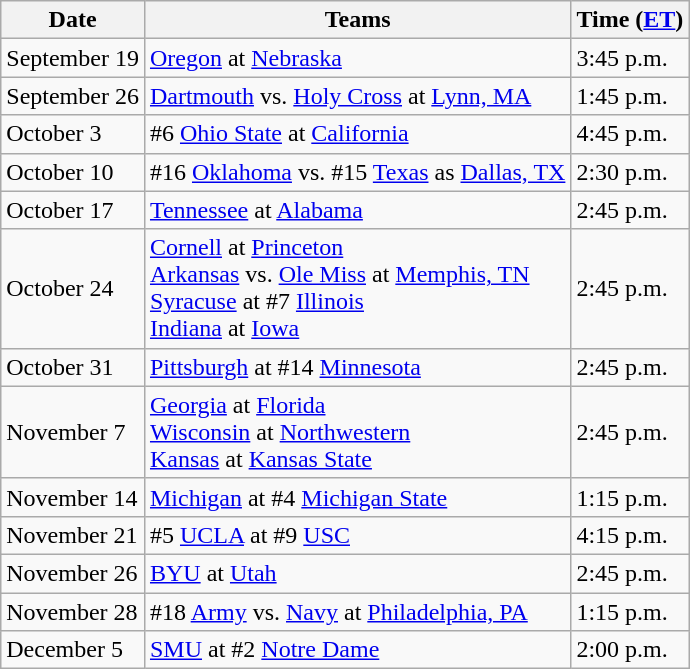<table class="wikitable">
<tr>
<th>Date</th>
<th>Teams</th>
<th>Time (<a href='#'>ET</a>)</th>
</tr>
<tr>
<td>September 19</td>
<td><a href='#'>Oregon</a> at <a href='#'>Nebraska</a></td>
<td>3:45 p.m.</td>
</tr>
<tr>
<td>September 26</td>
<td><a href='#'>Dartmouth</a> vs. <a href='#'>Holy Cross</a> at <a href='#'>Lynn, MA</a></td>
<td>1:45 p.m.</td>
</tr>
<tr>
<td>October 3</td>
<td>#6 <a href='#'>Ohio State</a> at <a href='#'>California</a></td>
<td>4:45 p.m.</td>
</tr>
<tr>
<td>October 10</td>
<td>#16 <a href='#'>Oklahoma</a> vs. #15 <a href='#'>Texas</a> as <a href='#'>Dallas, TX</a></td>
<td>2:30 p.m.</td>
</tr>
<tr>
<td>October 17</td>
<td><a href='#'>Tennessee</a> at <a href='#'>Alabama</a></td>
<td>2:45 p.m.</td>
</tr>
<tr>
<td>October 24</td>
<td><a href='#'>Cornell</a> at <a href='#'>Princeton</a><br><a href='#'>Arkansas</a> vs. <a href='#'>Ole Miss</a> at <a href='#'>Memphis, TN</a><br><a href='#'>Syracuse</a> at #7 <a href='#'>Illinois</a><br><a href='#'>Indiana</a> at <a href='#'>Iowa</a></td>
<td>2:45 p.m.</td>
</tr>
<tr>
<td>October 31</td>
<td><a href='#'>Pittsburgh</a> at #14 <a href='#'>Minnesota</a></td>
<td>2:45 p.m.</td>
</tr>
<tr>
<td>November 7</td>
<td><a href='#'>Georgia</a> at <a href='#'>Florida</a><br><a href='#'>Wisconsin</a> at <a href='#'>Northwestern</a><br><a href='#'>Kansas</a> at <a href='#'>Kansas State</a></td>
<td>2:45 p.m.</td>
</tr>
<tr>
<td>November 14</td>
<td><a href='#'>Michigan</a> at #4 <a href='#'>Michigan State</a></td>
<td>1:15 p.m.</td>
</tr>
<tr>
<td>November 21</td>
<td>#5 <a href='#'>UCLA</a> at #9 <a href='#'>USC</a></td>
<td>4:15 p.m.</td>
</tr>
<tr>
<td>November 26</td>
<td><a href='#'>BYU</a> at <a href='#'>Utah</a></td>
<td>2:45 p.m.</td>
</tr>
<tr>
<td>November 28</td>
<td>#18 <a href='#'>Army</a> vs. <a href='#'>Navy</a> at <a href='#'>Philadelphia, PA</a></td>
<td>1:15 p.m.</td>
</tr>
<tr>
<td>December 5</td>
<td><a href='#'>SMU</a> at #2 <a href='#'>Notre Dame</a></td>
<td>2:00 p.m.</td>
</tr>
</table>
